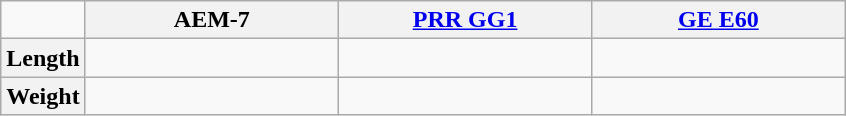<table class="wikitable sortable" style="text-align:center;">
<tr>
<td> </td>
<th style="width:30%;">AEM-7</th>
<th style="width:30%;"><a href='#'>PRR GG1</a></th>
<th style="width:30%;"><a href='#'>GE E60</a></th>
</tr>
<tr>
<th>Length</th>
<td></td>
<td></td>
<td></td>
</tr>
<tr>
<th>Weight</th>
<td></td>
<td></td>
<td></td>
</tr>
</table>
